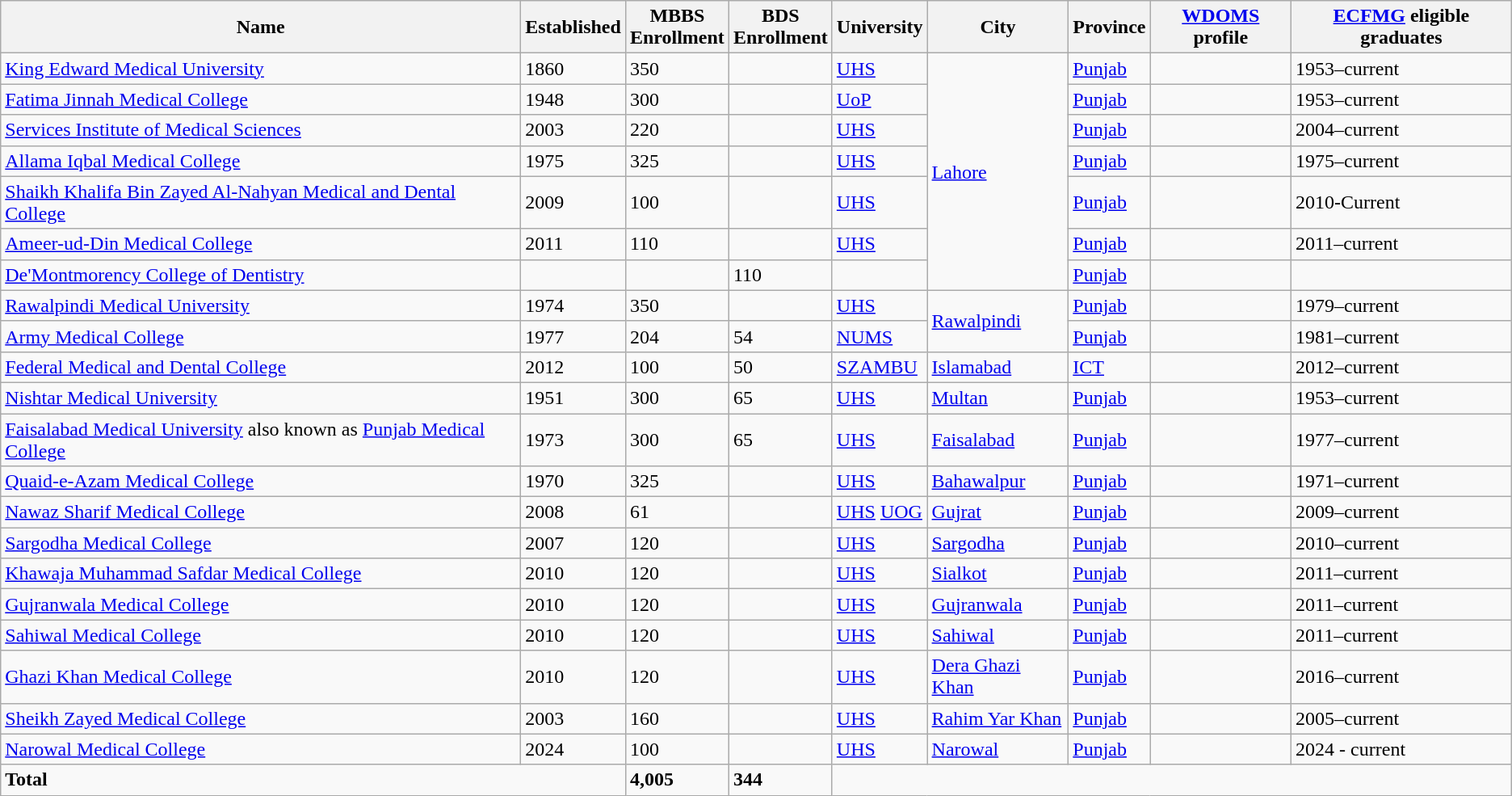<table class="wikitable sortable static-row-numbers static-row-header-hash">
<tr>
<th>Name</th>
<th>Established</th>
<th>MBBS<br>Enrollment</th>
<th>BDS<br>Enrollment</th>
<th>University</th>
<th>City</th>
<th>Province</th>
<th><a href='#'>WDOMS</a> profile</th>
<th><a href='#'>ECFMG</a> eligible graduates</th>
</tr>
<tr>
<td><a href='#'>King Edward Medical University</a></td>
<td>1860</td>
<td>350</td>
<td></td>
<td><a href='#'>UHS</a></td>
<td rowspan="7"><a href='#'>Lahore</a></td>
<td><a href='#'>Punjab</a></td>
<td></td>
<td>1953–current</td>
</tr>
<tr>
<td><a href='#'>Fatima Jinnah Medical College</a></td>
<td>1948</td>
<td>300</td>
<td></td>
<td><a href='#'>UoP</a></td>
<td><a href='#'>Punjab</a></td>
<td></td>
<td>1953–current</td>
</tr>
<tr>
<td><a href='#'>Services Institute of Medical Sciences</a></td>
<td>2003</td>
<td>220</td>
<td></td>
<td><a href='#'>UHS</a></td>
<td><a href='#'>Punjab</a></td>
<td></td>
<td>2004–current</td>
</tr>
<tr>
<td><a href='#'>Allama Iqbal Medical College</a></td>
<td>1975</td>
<td>325</td>
<td></td>
<td><a href='#'>UHS</a></td>
<td><a href='#'>Punjab</a></td>
<td></td>
<td>1975–current</td>
</tr>
<tr>
<td><a href='#'>Shaikh Khalifa Bin Zayed Al-Nahyan Medical and Dental College</a></td>
<td>2009</td>
<td>100</td>
<td></td>
<td><a href='#'>UHS</a></td>
<td><a href='#'>Punjab</a></td>
<td></td>
<td>2010-Current</td>
</tr>
<tr>
<td><a href='#'>Ameer-ud-Din Medical College</a></td>
<td>2011</td>
<td>110</td>
<td></td>
<td><a href='#'>UHS</a></td>
<td><a href='#'>Punjab</a></td>
<td></td>
<td>2011–current</td>
</tr>
<tr>
<td><a href='#'>De'Montmorency College of Dentistry</a></td>
<td></td>
<td></td>
<td>110</td>
<td></td>
<td><a href='#'>Punjab</a></td>
<td></td>
<td></td>
</tr>
<tr>
<td><a href='#'>Rawalpindi Medical University</a></td>
<td>1974</td>
<td>350</td>
<td></td>
<td><a href='#'>UHS</a></td>
<td rowspan="2"><a href='#'>Rawalpindi</a></td>
<td><a href='#'>Punjab</a></td>
<td></td>
<td>1979–current</td>
</tr>
<tr>
<td><a href='#'>Army Medical College</a></td>
<td>1977</td>
<td>204</td>
<td>54</td>
<td><a href='#'>NUMS</a></td>
<td><a href='#'>Punjab</a></td>
<td></td>
<td>1981–current</td>
</tr>
<tr>
<td><a href='#'>Federal Medical and Dental College</a></td>
<td>2012</td>
<td>100</td>
<td>50</td>
<td><a href='#'>SZAMBU</a></td>
<td><a href='#'>Islamabad</a></td>
<td><a href='#'>ICT</a></td>
<td></td>
<td>2012–current</td>
</tr>
<tr>
<td><a href='#'>Nishtar Medical University</a></td>
<td>1951</td>
<td>300</td>
<td>65</td>
<td><a href='#'>UHS</a></td>
<td><a href='#'>Multan</a></td>
<td><a href='#'>Punjab</a></td>
<td></td>
<td>1953–current</td>
</tr>
<tr>
<td><a href='#'>Faisalabad Medical University</a> also known as <a href='#'>Punjab Medical College</a></td>
<td>1973</td>
<td>300</td>
<td>65</td>
<td><a href='#'>UHS</a></td>
<td><a href='#'>Faisalabad</a></td>
<td><a href='#'>Punjab</a></td>
<td></td>
<td>1977–current</td>
</tr>
<tr>
<td><a href='#'>Quaid-e-Azam Medical College</a></td>
<td>1970</td>
<td>325</td>
<td></td>
<td><a href='#'>UHS</a></td>
<td><a href='#'>Bahawalpur</a></td>
<td><a href='#'>Punjab</a></td>
<td></td>
<td>1971–current</td>
</tr>
<tr>
<td><a href='#'>Nawaz Sharif Medical College</a></td>
<td>2008</td>
<td>61</td>
<td></td>
<td><a href='#'>UHS</a> <a href='#'>UOG</a></td>
<td><a href='#'>Gujrat</a></td>
<td><a href='#'>Punjab</a></td>
<td></td>
<td>2009–current</td>
</tr>
<tr>
<td><a href='#'>Sargodha Medical College</a></td>
<td>2007</td>
<td>120</td>
<td></td>
<td><a href='#'>UHS</a></td>
<td><a href='#'>Sargodha</a></td>
<td><a href='#'>Punjab</a></td>
<td></td>
<td>2010–current</td>
</tr>
<tr>
<td><a href='#'>Khawaja Muhammad Safdar Medical College</a></td>
<td>2010</td>
<td>120</td>
<td></td>
<td><a href='#'>UHS</a></td>
<td><a href='#'>Sialkot</a></td>
<td><a href='#'>Punjab</a></td>
<td></td>
<td>2011–current</td>
</tr>
<tr>
<td><a href='#'>Gujranwala Medical College</a></td>
<td>2010</td>
<td>120</td>
<td></td>
<td><a href='#'>UHS</a></td>
<td><a href='#'>Gujranwala</a></td>
<td><a href='#'>Punjab</a></td>
<td></td>
<td>2011–current</td>
</tr>
<tr>
<td><a href='#'>Sahiwal Medical College</a></td>
<td>2010</td>
<td>120</td>
<td></td>
<td><a href='#'>UHS</a></td>
<td><a href='#'>Sahiwal</a></td>
<td><a href='#'>Punjab</a></td>
<td></td>
<td>2011–current</td>
</tr>
<tr>
<td><a href='#'>Ghazi Khan Medical College</a></td>
<td>2010</td>
<td>120</td>
<td></td>
<td><a href='#'>UHS</a></td>
<td><a href='#'>Dera Ghazi Khan</a></td>
<td><a href='#'>Punjab</a></td>
<td></td>
<td>2016–current</td>
</tr>
<tr>
<td><a href='#'>Sheikh Zayed Medical College</a></td>
<td>2003</td>
<td>160</td>
<td></td>
<td><a href='#'>UHS</a></td>
<td><a href='#'>Rahim Yar Khan</a></td>
<td><a href='#'>Punjab</a></td>
<td></td>
<td>2005–current</td>
</tr>
<tr>
<td><a href='#'>Narowal Medical College</a></td>
<td>2024</td>
<td>100</td>
<td></td>
<td><a href='#'>UHS</a></td>
<td><a href='#'>Narowal</a></td>
<td><a href='#'>Punjab</a></td>
<td></td>
<td>2024 - current</td>
</tr>
<tr>
<td colspan="2"><strong>Total</strong></td>
<td><strong>4,005</strong></td>
<td><strong>344</strong></td>
<td colspan="5"></td>
</tr>
</table>
